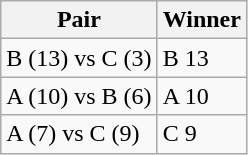<table class="wikitable">
<tr>
<th>Pair</th>
<th>Winner</th>
</tr>
<tr>
<td>B (13) vs C (3)</td>
<td>B 13</td>
</tr>
<tr>
<td>A (10) vs B (6)</td>
<td>A 10</td>
</tr>
<tr>
<td>A (7) vs C (9)</td>
<td>C 9</td>
</tr>
</table>
